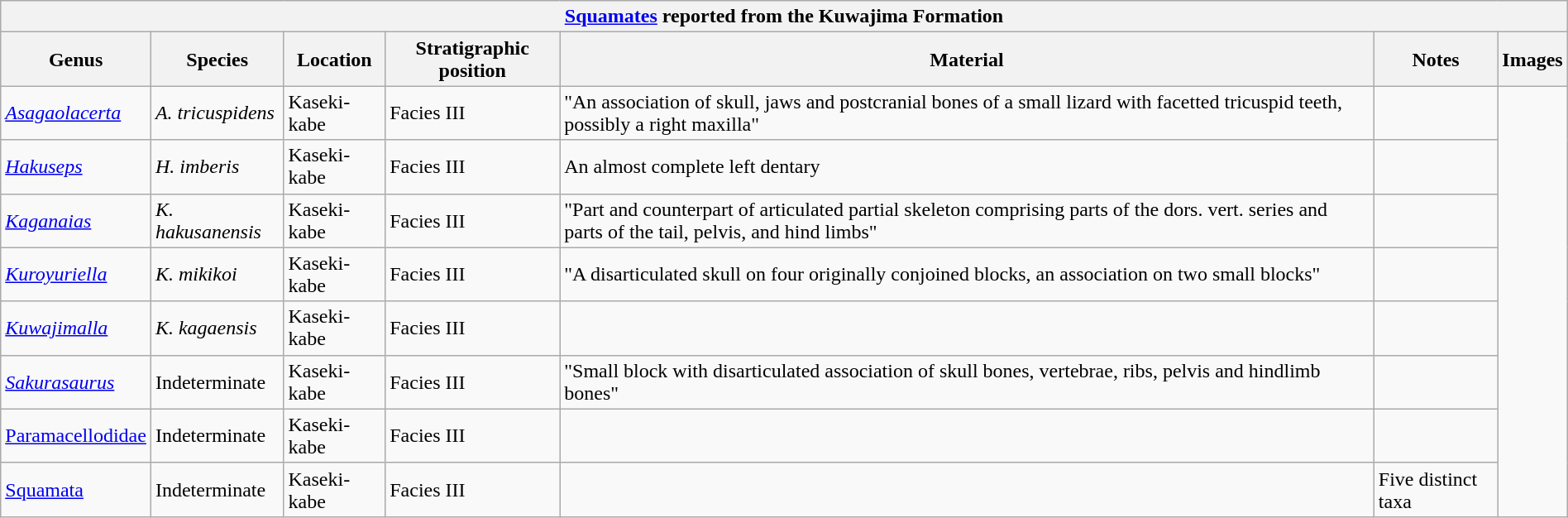<table class="wikitable" align="center" width="100%">
<tr>
<th colspan="7" align="center"><strong><a href='#'>Squamates</a> reported from the Kuwajima Formation</strong></th>
</tr>
<tr>
<th>Genus</th>
<th>Species</th>
<th>Location</th>
<th>Stratigraphic position</th>
<th>Material</th>
<th>Notes</th>
<th>Images</th>
</tr>
<tr>
<td><em><a href='#'>Asagaolacerta</a></em></td>
<td><em>A. tricuspidens</em></td>
<td>Kaseki-kabe</td>
<td>Facies III</td>
<td>"An association of skull, jaws and postcranial bones of a small lizard with facetted tricuspid teeth, possibly a right maxilla"</td>
<td></td>
<td rowspan="99"><br></td>
</tr>
<tr>
<td><em><a href='#'>Hakuseps</a></em></td>
<td><em>H. imberis</em></td>
<td>Kaseki-kabe</td>
<td>Facies III</td>
<td>An almost complete left dentary</td>
<td></td>
</tr>
<tr>
<td><em><a href='#'>Kaganaias</a></em></td>
<td><em>K. hakusanensis</em></td>
<td>Kaseki-kabe</td>
<td>Facies III</td>
<td>"Part and counterpart of articulated partial skeleton comprising parts of the dors. vert. series and parts of the tail, pelvis, and hind limbs"</td>
<td></td>
</tr>
<tr>
<td><em><a href='#'>Kuroyuriella</a></em></td>
<td><em>K. mikikoi</em></td>
<td>Kaseki-kabe</td>
<td>Facies III</td>
<td>"A disarticulated skull on four originally conjoined blocks, an association on two small blocks"</td>
<td></td>
</tr>
<tr>
<td><em><a href='#'>Kuwajimalla</a></em></td>
<td><em>K. kagaensis</em></td>
<td>Kaseki-kabe</td>
<td>Facies III</td>
<td></td>
<td></td>
</tr>
<tr>
<td><em><a href='#'>Sakurasaurus</a></em></td>
<td>Indeterminate</td>
<td>Kaseki-kabe</td>
<td>Facies III</td>
<td>"Small block with disarticulated association of skull bones, vertebrae, ribs, pelvis and hindlimb bones"</td>
<td></td>
</tr>
<tr>
<td><a href='#'>Paramacellodidae</a></td>
<td>Indeterminate</td>
<td>Kaseki-kabe</td>
<td>Facies III</td>
<td></td>
<td></td>
</tr>
<tr>
<td><a href='#'>Squamata</a></td>
<td>Indeterminate</td>
<td>Kaseki-kabe</td>
<td>Facies III</td>
<td></td>
<td>Five distinct taxa</td>
</tr>
</table>
